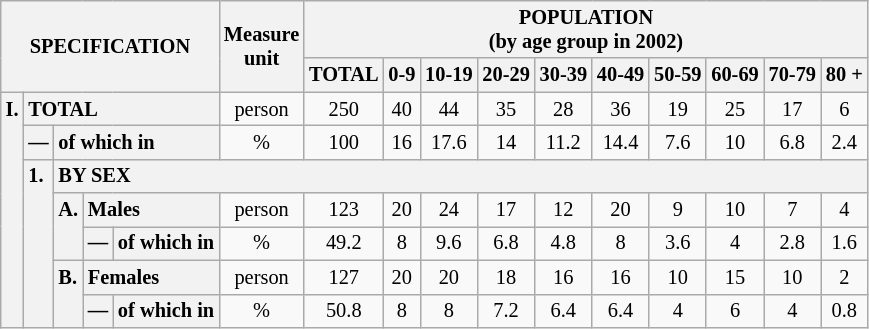<table class="wikitable" style="font-size:85%; text-align:center">
<tr>
<th rowspan="2" colspan="5">SPECIFICATION</th>
<th rowspan="2">Measure<br> unit</th>
<th colspan="10" rowspan="1">POPULATION<br> (by age group in 2002)</th>
</tr>
<tr>
<th>TOTAL</th>
<th>0-9</th>
<th>10-19</th>
<th>20-29</th>
<th>30-39</th>
<th>40-49</th>
<th>50-59</th>
<th>60-69</th>
<th>70-79</th>
<th>80 +</th>
</tr>
<tr>
<th style="text-align:left" valign="top" rowspan="7">I.</th>
<th style="text-align:left" colspan="4">TOTAL</th>
<td>person</td>
<td>250</td>
<td>40</td>
<td>44</td>
<td>35</td>
<td>28</td>
<td>36</td>
<td>19</td>
<td>25</td>
<td>17</td>
<td>6</td>
</tr>
<tr>
<th style="text-align:left" valign="top">—</th>
<th style="text-align:left" colspan="3">of which in</th>
<td>%</td>
<td>100</td>
<td>16</td>
<td>17.6</td>
<td>14</td>
<td>11.2</td>
<td>14.4</td>
<td>7.6</td>
<td>10</td>
<td>6.8</td>
<td>2.4</td>
</tr>
<tr>
<th style="text-align:left" valign="top" rowspan="5">1.</th>
<th style="text-align:left" colspan="14">BY SEX</th>
</tr>
<tr>
<th style="text-align:left" valign="top" rowspan="2">A.</th>
<th style="text-align:left" colspan="2">Males</th>
<td>person</td>
<td>123</td>
<td>20</td>
<td>24</td>
<td>17</td>
<td>12</td>
<td>20</td>
<td>9</td>
<td>10</td>
<td>7</td>
<td>4</td>
</tr>
<tr>
<th style="text-align:left" valign="top">—</th>
<th style="text-align:left" colspan="1">of which in</th>
<td>%</td>
<td>49.2</td>
<td>8</td>
<td>9.6</td>
<td>6.8</td>
<td>4.8</td>
<td>8</td>
<td>3.6</td>
<td>4</td>
<td>2.8</td>
<td>1.6</td>
</tr>
<tr>
<th style="text-align:left" valign="top" rowspan="2">B.</th>
<th style="text-align:left" colspan="2">Females</th>
<td>person</td>
<td>127</td>
<td>20</td>
<td>20</td>
<td>18</td>
<td>16</td>
<td>16</td>
<td>10</td>
<td>15</td>
<td>10</td>
<td>2</td>
</tr>
<tr>
<th style="text-align:left" valign="top">—</th>
<th style="text-align:left" colspan="1">of which in</th>
<td>%</td>
<td>50.8</td>
<td>8</td>
<td>8</td>
<td>7.2</td>
<td>6.4</td>
<td>6.4</td>
<td>4</td>
<td>6</td>
<td>4</td>
<td>0.8</td>
</tr>
</table>
